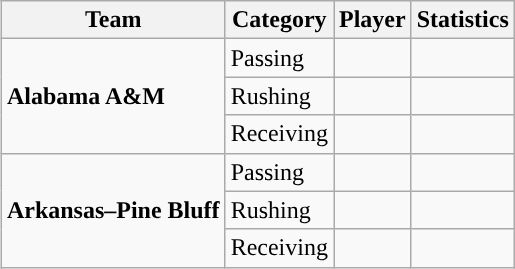<table class="wikitable" style="float: right;">
<tr>
<th>Team</th>
<th>Category</th>
<th>Player</th>
<th>Statistics</th>
</tr>
<tr>
<td rowspan=3><strong>Alabama A&M</strong></td>
<td>Passing</td>
<td></td>
<td></td>
</tr>
<tr>
<td>Rushing</td>
<td></td>
<td></td>
</tr>
<tr>
<td>Receiving</td>
<td></td>
<td></td>
</tr>
<tr>
<td rowspan=3><strong>Arkansas–Pine Bluff</strong></td>
<td>Passing</td>
<td></td>
<td></td>
</tr>
<tr>
<td>Rushing</td>
<td></td>
<td></td>
</tr>
<tr>
<td>Receiving</td>
<td></td>
<td></td>
</tr>
</table>
